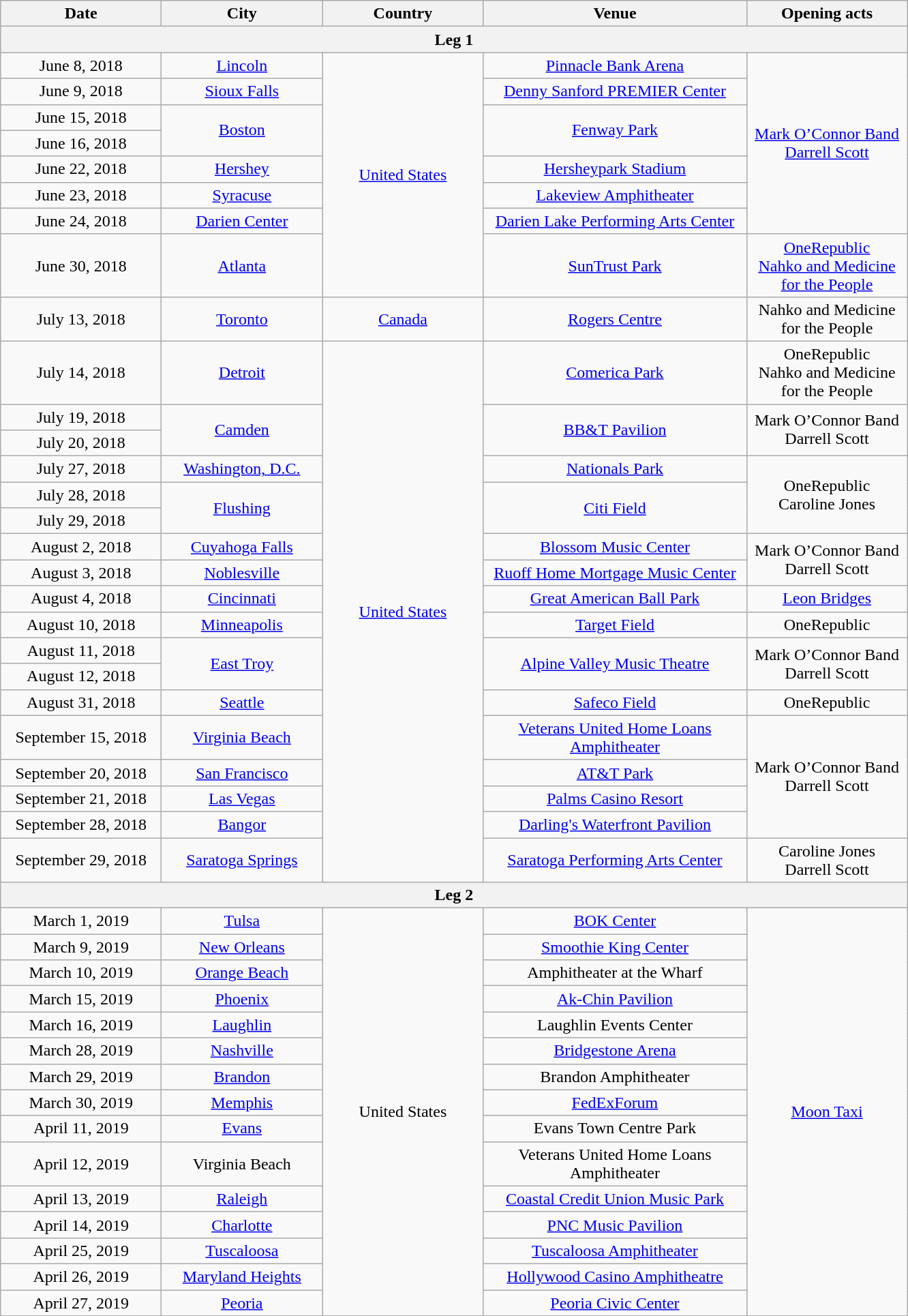<table class="wikitable" style="text-align:center">
<tr>
<th style="width:150px;">Date</th>
<th style="width:150px;">City</th>
<th style="width:150px;">Country</th>
<th style="width:250px;">Venue</th>
<th style="width:150px;">Opening acts</th>
</tr>
<tr>
<th colspan="5">Leg 1</th>
</tr>
<tr>
<td>June 8, 2018</td>
<td><a href='#'>Lincoln</a></td>
<td rowspan="8"><a href='#'>United States</a></td>
<td><a href='#'>Pinnacle Bank Arena</a></td>
<td rowspan="7"><a href='#'>Mark O’Connor Band</a><br><a href='#'>Darrell Scott</a></td>
</tr>
<tr>
<td>June 9, 2018</td>
<td><a href='#'>Sioux Falls</a></td>
<td><a href='#'>Denny Sanford PREMIER Center</a></td>
</tr>
<tr>
<td>June 15, 2018</td>
<td rowspan="2"><a href='#'>Boston</a></td>
<td rowspan="2"><a href='#'>Fenway Park</a></td>
</tr>
<tr>
<td>June 16, 2018</td>
</tr>
<tr>
<td>June 22, 2018</td>
<td><a href='#'>Hershey</a></td>
<td><a href='#'>Hersheypark Stadium</a></td>
</tr>
<tr>
<td>June 23, 2018</td>
<td><a href='#'>Syracuse</a></td>
<td><a href='#'>Lakeview Amphitheater</a></td>
</tr>
<tr>
<td>June 24, 2018</td>
<td><a href='#'>Darien Center</a></td>
<td><a href='#'>Darien Lake Performing Arts Center</a></td>
</tr>
<tr>
<td>June 30, 2018</td>
<td><a href='#'>Atlanta</a></td>
<td><a href='#'>SunTrust Park</a></td>
<td><a href='#'>OneRepublic</a><br><a href='#'>Nahko and Medicine for the People</a></td>
</tr>
<tr>
<td>July 13, 2018</td>
<td><a href='#'>Toronto</a></td>
<td><a href='#'>Canada</a></td>
<td><a href='#'>Rogers Centre</a></td>
<td>Nahko and Medicine for the People</td>
</tr>
<tr>
<td>July 14, 2018</td>
<td><a href='#'>Detroit</a></td>
<td rowspan="18"><a href='#'>United States</a></td>
<td><a href='#'>Comerica Park</a></td>
<td>OneRepublic<br>Nahko and Medicine for the People</td>
</tr>
<tr>
<td>July 19, 2018</td>
<td rowspan="2"><a href='#'>Camden</a></td>
<td rowspan="2"><a href='#'>BB&T Pavilion</a></td>
<td rowspan="2">Mark O’Connor Band<br>Darrell Scott</td>
</tr>
<tr>
<td>July 20, 2018</td>
</tr>
<tr>
<td>July 27, 2018</td>
<td><a href='#'>Washington, D.C.</a></td>
<td><a href='#'>Nationals Park</a></td>
<td rowspan="3">OneRepublic<br>Caroline Jones</td>
</tr>
<tr>
<td>July 28, 2018</td>
<td rowspan="2"><a href='#'>Flushing</a></td>
<td rowspan="2"><a href='#'>Citi Field</a></td>
</tr>
<tr>
<td>July 29, 2018</td>
</tr>
<tr>
<td>August 2, 2018</td>
<td><a href='#'>Cuyahoga Falls</a></td>
<td><a href='#'>Blossom Music Center</a></td>
<td rowspan="2">Mark O’Connor Band<br>Darrell Scott</td>
</tr>
<tr>
<td>August 3, 2018</td>
<td><a href='#'>Noblesville</a></td>
<td><a href='#'>Ruoff Home Mortgage Music Center</a></td>
</tr>
<tr>
<td>August 4, 2018</td>
<td><a href='#'>Cincinnati</a></td>
<td><a href='#'>Great American Ball Park</a></td>
<td><a href='#'>Leon Bridges</a></td>
</tr>
<tr>
<td>August 10, 2018</td>
<td><a href='#'>Minneapolis</a></td>
<td><a href='#'>Target Field</a></td>
<td>OneRepublic</td>
</tr>
<tr>
<td>August 11, 2018</td>
<td rowspan="2"><a href='#'>East Troy</a></td>
<td rowspan="2"><a href='#'>Alpine Valley Music Theatre</a></td>
<td rowspan="2">Mark O’Connor Band<br>Darrell Scott</td>
</tr>
<tr>
<td>August 12, 2018</td>
</tr>
<tr>
<td>August 31, 2018</td>
<td><a href='#'>Seattle</a></td>
<td><a href='#'>Safeco Field</a></td>
<td>OneRepublic</td>
</tr>
<tr>
<td>September 15, 2018</td>
<td><a href='#'>Virginia Beach</a></td>
<td><a href='#'>Veterans United Home Loans Amphitheater</a></td>
<td rowspan="4">Mark O’Connor Band<br>Darrell Scott</td>
</tr>
<tr>
<td>September 20, 2018</td>
<td><a href='#'>San Francisco</a></td>
<td><a href='#'>AT&T Park</a></td>
</tr>
<tr>
<td>September 21, 2018</td>
<td><a href='#'>Las Vegas</a></td>
<td><a href='#'>Palms Casino Resort</a></td>
</tr>
<tr>
<td>September 28, 2018</td>
<td><a href='#'>Bangor</a></td>
<td><a href='#'>Darling's Waterfront Pavilion</a></td>
</tr>
<tr>
<td>September 29, 2018</td>
<td><a href='#'>Saratoga Springs</a></td>
<td><a href='#'>Saratoga Performing Arts Center</a></td>
<td>Caroline Jones<br>Darrell Scott</td>
</tr>
<tr>
<th colspan="5">Leg 2</th>
</tr>
<tr>
<td>March 1, 2019</td>
<td><a href='#'>Tulsa</a></td>
<td rowspan="15">United States</td>
<td><a href='#'>BOK Center</a></td>
<td rowspan="15"><a href='#'>Moon Taxi</a></td>
</tr>
<tr>
<td>March 9, 2019</td>
<td><a href='#'>New Orleans</a></td>
<td><a href='#'>Smoothie King Center</a></td>
</tr>
<tr>
<td>March 10, 2019</td>
<td><a href='#'>Orange Beach</a></td>
<td>Amphitheater at the Wharf</td>
</tr>
<tr>
<td>March 15, 2019</td>
<td><a href='#'>Phoenix</a></td>
<td><a href='#'>Ak-Chin Pavilion</a></td>
</tr>
<tr>
<td>March 16, 2019</td>
<td><a href='#'>Laughlin</a></td>
<td>Laughlin Events Center</td>
</tr>
<tr>
<td>March 28, 2019</td>
<td><a href='#'>Nashville</a></td>
<td><a href='#'>Bridgestone Arena</a></td>
</tr>
<tr>
<td>March 29, 2019</td>
<td><a href='#'>Brandon</a></td>
<td>Brandon Amphitheater</td>
</tr>
<tr>
<td>March 30, 2019</td>
<td><a href='#'>Memphis</a></td>
<td><a href='#'>FedExForum</a></td>
</tr>
<tr>
<td>April 11, 2019</td>
<td><a href='#'>Evans</a></td>
<td>Evans Town Centre Park</td>
</tr>
<tr>
<td>April 12, 2019</td>
<td>Virginia Beach</td>
<td>Veterans United Home Loans Amphitheater</td>
</tr>
<tr>
<td>April 13, 2019</td>
<td><a href='#'>Raleigh</a></td>
<td><a href='#'>Coastal Credit Union Music Park</a></td>
</tr>
<tr>
<td>April 14, 2019</td>
<td><a href='#'>Charlotte</a></td>
<td><a href='#'>PNC Music Pavilion</a></td>
</tr>
<tr>
<td>April 25, 2019</td>
<td><a href='#'>Tuscaloosa</a></td>
<td><a href='#'>Tuscaloosa Amphitheater</a></td>
</tr>
<tr>
<td>April 26, 2019</td>
<td><a href='#'>Maryland Heights</a></td>
<td><a href='#'>Hollywood Casino Amphitheatre</a></td>
</tr>
<tr>
<td>April 27, 2019</td>
<td><a href='#'>Peoria</a></td>
<td><a href='#'>Peoria Civic Center</a></td>
</tr>
</table>
